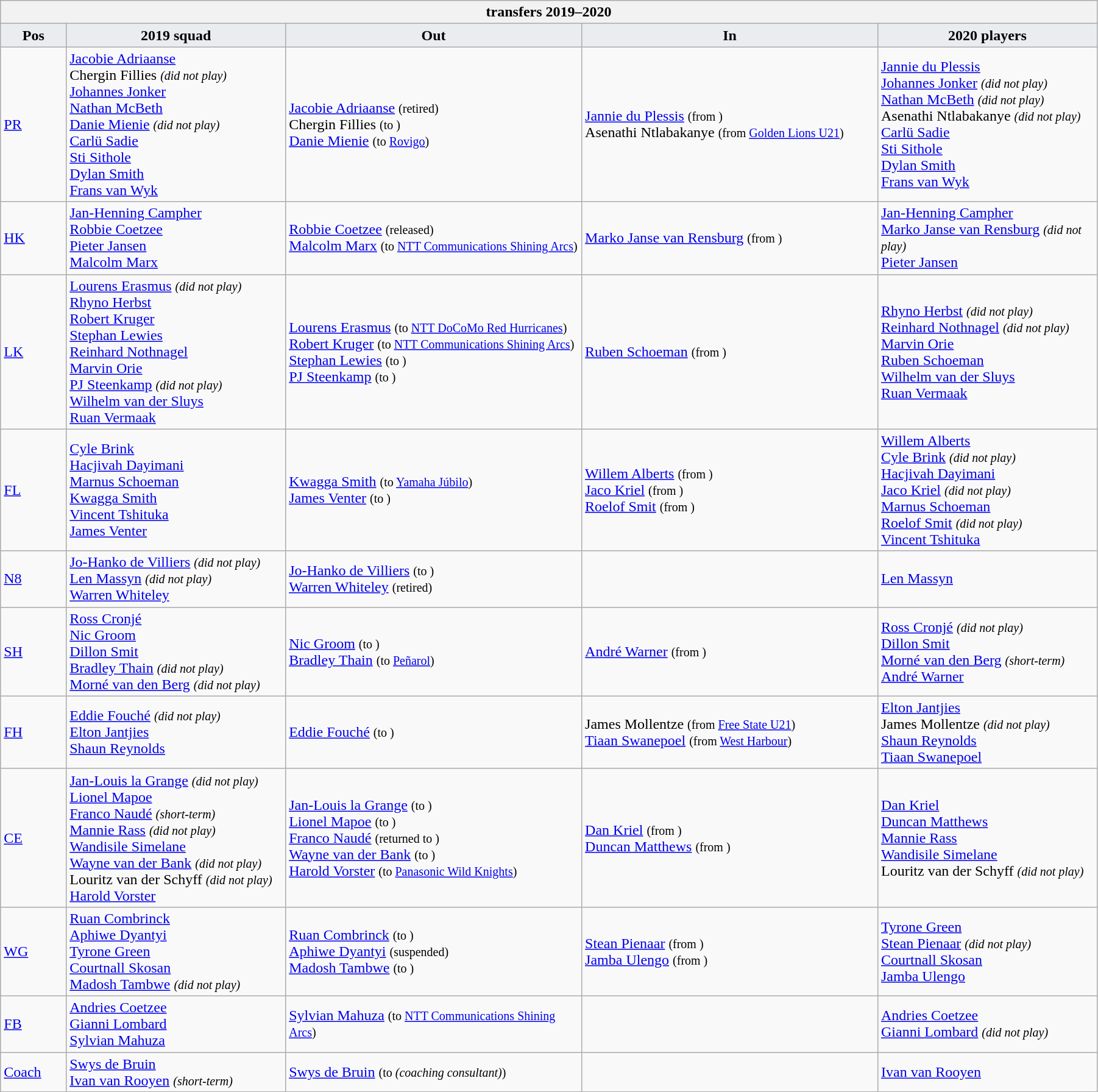<table class="wikitable" style="text-align: left; width:95%">
<tr>
<th colspan="100%"> transfers 2019–2020</th>
</tr>
<tr>
<th style="background:#ebecf0; width:6%;">Pos</th>
<th style="background:#ebecf0; width:20%;">2019 squad</th>
<th style="background:#ebecf0; width:27%;">Out</th>
<th style="background:#ebecf0; width:27%;">In</th>
<th style="background:#ebecf0; width:20%;">2020 players</th>
</tr>
<tr>
<td><a href='#'>PR</a></td>
<td> <a href='#'>Jacobie Adriaanse</a> <br> Chergin Fillies <small><em>(did not play)</em></small> <br> <a href='#'>Johannes Jonker</a> <br> <a href='#'>Nathan McBeth</a> <br> <a href='#'>Danie Mienie</a> <small><em>(did not play)</em></small> <br> <a href='#'>Carlü Sadie</a> <br> <a href='#'>Sti Sithole</a> <br> <a href='#'>Dylan Smith</a> <br> <a href='#'>Frans van Wyk</a></td>
<td>  <a href='#'>Jacobie Adriaanse</a> <small>(retired)</small> <br>  Chergin Fillies <small>(to )</small> <br>  <a href='#'>Danie Mienie</a> <small>(to  <a href='#'>Rovigo</a>)</small></td>
<td>  <a href='#'>Jannie du Plessis</a> <small>(from )</small> <br>  Asenathi Ntlabakanye <small>(from <a href='#'>Golden Lions U21</a>)</small></td>
<td> <a href='#'>Jannie du Plessis</a> <br> <a href='#'>Johannes Jonker</a> <small><em>(did not play)</em></small> <br> <a href='#'>Nathan McBeth</a> <small><em>(did not play)</em></small> <br> Asenathi Ntlabakanye <small><em>(did not play)</em></small> <br> <a href='#'>Carlü Sadie</a> <br> <a href='#'>Sti Sithole</a> <br> <a href='#'>Dylan Smith</a> <br> <a href='#'>Frans van Wyk</a></td>
</tr>
<tr>
<td><a href='#'>HK</a></td>
<td> <a href='#'>Jan-Henning Campher</a> <br> <a href='#'>Robbie Coetzee</a> <br> <a href='#'>Pieter Jansen</a> <br> <a href='#'>Malcolm Marx</a></td>
<td>  <a href='#'>Robbie Coetzee</a> <small>(released)</small> <br>  <a href='#'>Malcolm Marx</a> <small>(to  <a href='#'>NTT Communications Shining Arcs</a>)</small></td>
<td>  <a href='#'>Marko Janse van Rensburg</a> <small>(from )</small></td>
<td> <a href='#'>Jan-Henning Campher</a> <br> <a href='#'>Marko Janse van Rensburg</a> <small><em>(did not play)</em></small> <br> <a href='#'>Pieter Jansen</a></td>
</tr>
<tr>
<td><a href='#'>LK</a></td>
<td> <a href='#'>Lourens Erasmus</a> <small><em>(did not play)</em></small> <br> <a href='#'>Rhyno Herbst</a> <br> <a href='#'>Robert Kruger</a> <br> <a href='#'>Stephan Lewies</a> <br> <a href='#'>Reinhard Nothnagel</a> <br> <a href='#'>Marvin Orie</a> <br> <a href='#'>PJ Steenkamp</a> <small><em>(did not play)</em></small> <br> <a href='#'>Wilhelm van der Sluys</a> <br> <a href='#'>Ruan Vermaak</a></td>
<td>  <a href='#'>Lourens Erasmus</a> <small>(to  <a href='#'>NTT DoCoMo Red Hurricanes</a>)</small> <br>  <a href='#'>Robert Kruger</a> <small>(to  <a href='#'>NTT Communications Shining Arcs</a>)</small> <br>  <a href='#'>Stephan Lewies</a> <small>(to )</small> <br>  <a href='#'>PJ Steenkamp</a> <small>(to )</small></td>
<td>  <a href='#'>Ruben Schoeman</a> <small>(from )</small></td>
<td> <a href='#'>Rhyno Herbst</a> <small><em>(did not play)</em></small> <br> <a href='#'>Reinhard Nothnagel</a> <small><em>(did not play)</em></small> <br> <a href='#'>Marvin Orie</a> <br> <a href='#'>Ruben Schoeman</a> <br> <a href='#'>Wilhelm van der Sluys</a> <br> <a href='#'>Ruan Vermaak</a></td>
</tr>
<tr>
<td><a href='#'>FL</a></td>
<td> <a href='#'>Cyle Brink</a> <br> <a href='#'>Hacjivah Dayimani</a> <br> <a href='#'>Marnus Schoeman</a> <br> <a href='#'>Kwagga Smith</a> <br> <a href='#'>Vincent Tshituka</a> <br> <a href='#'>James Venter</a></td>
<td>  <a href='#'>Kwagga Smith</a> <small>(to  <a href='#'>Yamaha Júbilo</a>)</small> <br>  <a href='#'>James Venter</a> <small>(to )</small></td>
<td>  <a href='#'>Willem Alberts</a> <small>(from )</small> <br>  <a href='#'>Jaco Kriel</a> <small>(from )</small> <br>  <a href='#'>Roelof Smit</a> <small>(from )</small></td>
<td> <a href='#'>Willem Alberts</a> <br> <a href='#'>Cyle Brink</a> <small><em>(did not play)</em></small> <br> <a href='#'>Hacjivah Dayimani</a> <br> <a href='#'>Jaco Kriel</a> <small><em>(did not play)</em></small> <br> <a href='#'>Marnus Schoeman</a> <br> <a href='#'>Roelof Smit</a> <small><em>(did not play)</em></small> <br> <a href='#'>Vincent Tshituka</a></td>
</tr>
<tr>
<td><a href='#'>N8</a></td>
<td> <a href='#'>Jo-Hanko de Villiers</a> <small><em>(did not play)</em></small> <br> <a href='#'>Len Massyn</a> <small><em>(did not play)</em></small> <br> <a href='#'>Warren Whiteley</a></td>
<td>  <a href='#'>Jo-Hanko de Villiers</a> <small>(to )</small> <br>  <a href='#'>Warren Whiteley</a> <small>(retired)</small></td>
<td></td>
<td> <a href='#'>Len Massyn</a></td>
</tr>
<tr>
<td><a href='#'>SH</a></td>
<td> <a href='#'>Ross Cronjé</a> <br> <a href='#'>Nic Groom</a> <br> <a href='#'>Dillon Smit</a> <br> <a href='#'>Bradley Thain</a> <small><em>(did not play)</em></small> <br> <a href='#'>Morné van den Berg</a> <small><em>(did not play)</em></small></td>
<td>  <a href='#'>Nic Groom</a> <small>(to )</small> <br>  <a href='#'>Bradley Thain</a> <small>(to  <a href='#'>Peñarol</a>)</small></td>
<td>  <a href='#'>André Warner</a> <small>(from )</small></td>
<td> <a href='#'>Ross Cronjé</a> <small><em>(did not play)</em></small> <br> <a href='#'>Dillon Smit</a> <br> <a href='#'>Morné van den Berg</a> <small><em>(short-term)</em></small> <br> <a href='#'>André Warner</a></td>
</tr>
<tr>
<td><a href='#'>FH</a></td>
<td> <a href='#'>Eddie Fouché</a> <small><em>(did not play)</em></small> <br> <a href='#'>Elton Jantjies</a> <br> <a href='#'>Shaun Reynolds</a></td>
<td>  <a href='#'>Eddie Fouché</a> <small>(to )</small></td>
<td>  James Mollentze <small>(from <a href='#'>Free State U21</a>)</small> <br>  <a href='#'>Tiaan Swanepoel</a> <small>(from  <a href='#'>West Harbour</a>)</small></td>
<td> <a href='#'>Elton Jantjies</a> <br> James Mollentze <small><em>(did not play)</em></small> <br> <a href='#'>Shaun Reynolds</a> <br> <a href='#'>Tiaan Swanepoel</a></td>
</tr>
<tr>
<td><a href='#'>CE</a></td>
<td> <a href='#'>Jan-Louis la Grange</a> <small><em>(did not play)</em></small> <br> <a href='#'>Lionel Mapoe</a> <br> <a href='#'>Franco Naudé</a> <small><em>(short-term)</em></small> <br> <a href='#'>Mannie Rass</a> <small><em>(did not play)</em></small> <br> <a href='#'>Wandisile Simelane</a> <br> <a href='#'>Wayne van der Bank</a> <small><em>(did not play)</em></small> <br> Louritz van der Schyff <small><em>(did not play)</em></small> <br> <a href='#'>Harold Vorster</a></td>
<td>  <a href='#'>Jan-Louis la Grange</a> <small>(to )</small> <br>  <a href='#'>Lionel Mapoe</a> <small>(to )</small> <br>  <a href='#'>Franco Naudé</a> <small>(returned to )</small> <br>  <a href='#'>Wayne van der Bank</a> <small>(to )</small> <br>  <a href='#'>Harold Vorster</a> <small>(to  <a href='#'>Panasonic Wild Knights</a>)</small></td>
<td>  <a href='#'>Dan Kriel</a> <small>(from )</small> <br>  <a href='#'>Duncan Matthews</a> <small>(from )</small></td>
<td> <a href='#'>Dan Kriel</a> <br> <a href='#'>Duncan Matthews</a> <br> <a href='#'>Mannie Rass</a> <br> <a href='#'>Wandisile Simelane</a> <br> Louritz van der Schyff <small><em>(did not play)</em></small></td>
</tr>
<tr>
<td><a href='#'>WG</a></td>
<td> <a href='#'>Ruan Combrinck</a> <br> <a href='#'>Aphiwe Dyantyi</a> <br> <a href='#'>Tyrone Green</a> <br> <a href='#'>Courtnall Skosan</a> <br> <a href='#'>Madosh Tambwe</a> <small><em>(did not play)</em></small></td>
<td>  <a href='#'>Ruan Combrinck</a> <small>(to )</small> <br>  <a href='#'>Aphiwe Dyantyi</a> <small>(suspended)</small> <br>  <a href='#'>Madosh Tambwe</a> <small>(to )</small></td>
<td>  <a href='#'>Stean Pienaar</a> <small>(from )</small> <br>  <a href='#'>Jamba Ulengo</a> <small>(from )</small></td>
<td> <a href='#'>Tyrone Green</a> <br> <a href='#'>Stean Pienaar</a> <small><em>(did not play)</em></small> <br> <a href='#'>Courtnall Skosan</a> <br> <a href='#'>Jamba Ulengo</a></td>
</tr>
<tr>
<td><a href='#'>FB</a></td>
<td> <a href='#'>Andries Coetzee</a> <br> <a href='#'>Gianni Lombard</a> <br> <a href='#'>Sylvian Mahuza</a></td>
<td>  <a href='#'>Sylvian Mahuza</a> <small>(to  <a href='#'>NTT Communications Shining Arcs</a>)</small></td>
<td></td>
<td> <a href='#'>Andries Coetzee</a> <br> <a href='#'>Gianni Lombard</a> <small><em>(did not play)</em></small></td>
</tr>
<tr>
<td><a href='#'>Coach</a></td>
<td> <a href='#'>Swys de Bruin</a> <br> <a href='#'>Ivan van Rooyen</a> <small><em>(short-term)</em></small></td>
<td>  <a href='#'>Swys de Bruin</a> <small>(to  <em>(coaching consultant)</em>)</small></td>
<td></td>
<td> <a href='#'>Ivan van Rooyen</a></td>
</tr>
</table>
